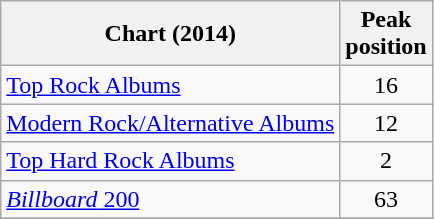<table class="wikitable sortable">
<tr>
<th>Chart (2014)</th>
<th>Peak<br>position</th>
</tr>
<tr>
<td><a href='#'>Top Rock Albums</a></td>
<td align="center">16</td>
</tr>
<tr>
<td><a href='#'>Modern Rock/Alternative Albums</a></td>
<td align="center">12</td>
</tr>
<tr>
<td><a href='#'>Top Hard Rock Albums</a></td>
<td align="center">2</td>
</tr>
<tr>
<td><a href='#'><em>Billboard</em> 200</a></td>
<td align="center">63</td>
</tr>
<tr>
</tr>
</table>
